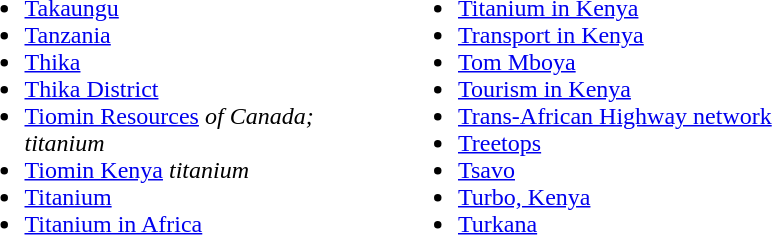<table width="580">
<tr>
<td width="45%"><br><ul><li><a href='#'>Takaungu</a></li><li><a href='#'>Tanzania</a></li><li><a href='#'>Thika</a></li><li><a href='#'>Thika District</a></li><li><a href='#'>Tiomin Resources</a> <em>of Canada; titanium</em></li><li><a href='#'>Tiomin Kenya</a> <em>titanium</em></li><li><a href='#'>Titanium</a></li><li><a href='#'>Titanium in Africa</a></li></ul></td>
<td width="45%"><br><ul><li><a href='#'>Titanium in Kenya</a></li><li><a href='#'>Transport in Kenya</a></li><li><a href='#'>Tom Mboya</a></li><li><a href='#'>Tourism in Kenya</a></li><li><a href='#'>Trans-African Highway network</a></li><li><a href='#'>Treetops</a></li><li><a href='#'>Tsavo</a></li><li><a href='#'>Turbo, Kenya</a></li><li><a href='#'>Turkana</a></li></ul></td>
</tr>
</table>
